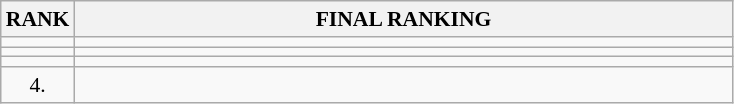<table class="wikitable" style="border-collapse: collapse; font-size: 90%;">
<tr>
<th>RANK</th>
<th style="width: 30em">FINAL RANKING</th>
</tr>
<tr>
<td align="center"></td>
<td></td>
</tr>
<tr>
<td align="center"></td>
<td></td>
</tr>
<tr>
<td align="center"></td>
<td></td>
</tr>
<tr>
<td align="center">4.</td>
<td></td>
</tr>
</table>
